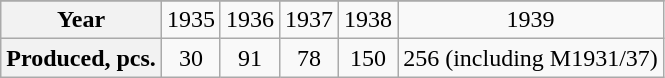<table class="wikitable">
<tr>
</tr>
<tr style=" text-align:center;">
<th>Year</th>
<td>1935</td>
<td>1936</td>
<td>1937</td>
<td>1938</td>
<td>1939</td>
</tr>
<tr style="text-align:center;">
<th>Produced, pcs.</th>
<td>30</td>
<td>91</td>
<td>78</td>
<td>150</td>
<td>256 (including M1931/37)</td>
</tr>
</table>
